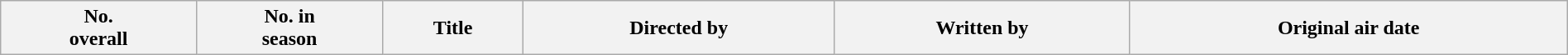<table class="wikitable plainrowheaders" style="width:100%; background:#fff;">
<tr>
<th style="background:#;">No.<br>overall</th>
<th style="background:#;">No. in<br>season</th>
<th style="background:#;">Title</th>
<th style="background:#;">Directed by</th>
<th style="background:#;">Written by</th>
<th style="background:#;">Original air date<br>








</th>
</tr>
</table>
